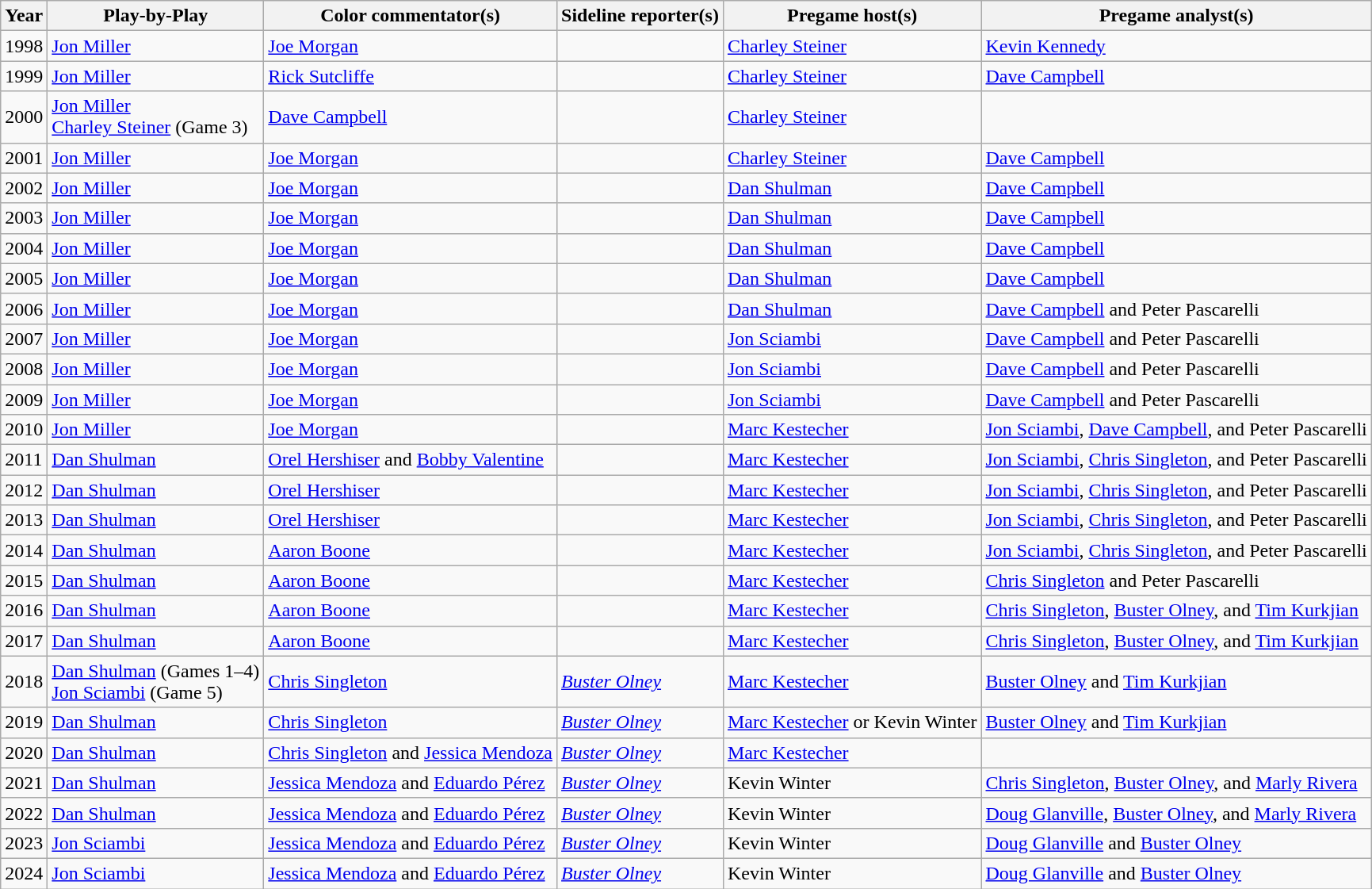<table class=wikitable>
<tr>
<th>Year</th>
<th>Play-by-Play</th>
<th>Color commentator(s)</th>
<th>Sideline reporter(s)</th>
<th>Pregame host(s)</th>
<th>Pregame analyst(s)</th>
</tr>
<tr>
<td>1998</td>
<td><a href='#'>Jon Miller</a></td>
<td><a href='#'>Joe Morgan</a></td>
<td></td>
<td><a href='#'>Charley Steiner</a></td>
<td><a href='#'>Kevin Kennedy</a></td>
</tr>
<tr>
<td>1999</td>
<td><a href='#'>Jon Miller</a></td>
<td><a href='#'>Rick Sutcliffe</a></td>
<td></td>
<td><a href='#'>Charley Steiner</a></td>
<td><a href='#'>Dave Campbell</a></td>
</tr>
<tr>
<td>2000</td>
<td><a href='#'>Jon Miller</a><br><a href='#'>Charley Steiner</a> (Game 3)</td>
<td><a href='#'>Dave Campbell</a></td>
<td></td>
<td><a href='#'>Charley Steiner</a></td>
<td></td>
</tr>
<tr>
<td>2001</td>
<td><a href='#'>Jon Miller</a></td>
<td><a href='#'>Joe Morgan</a></td>
<td></td>
<td><a href='#'>Charley Steiner</a></td>
<td><a href='#'>Dave Campbell</a></td>
</tr>
<tr>
<td>2002</td>
<td><a href='#'>Jon Miller</a></td>
<td><a href='#'>Joe Morgan</a></td>
<td></td>
<td><a href='#'>Dan Shulman</a></td>
<td><a href='#'>Dave Campbell</a></td>
</tr>
<tr>
<td>2003</td>
<td><a href='#'>Jon Miller</a></td>
<td><a href='#'>Joe Morgan</a></td>
<td></td>
<td><a href='#'>Dan Shulman</a></td>
<td><a href='#'>Dave Campbell</a></td>
</tr>
<tr>
<td>2004</td>
<td><a href='#'>Jon Miller</a></td>
<td><a href='#'>Joe Morgan</a></td>
<td></td>
<td><a href='#'>Dan Shulman</a></td>
<td><a href='#'>Dave Campbell</a></td>
</tr>
<tr>
<td>2005</td>
<td><a href='#'>Jon Miller</a></td>
<td><a href='#'>Joe Morgan</a></td>
<td></td>
<td><a href='#'>Dan Shulman</a></td>
<td><a href='#'>Dave Campbell</a></td>
</tr>
<tr>
<td>2006</td>
<td><a href='#'>Jon Miller</a></td>
<td><a href='#'>Joe Morgan</a></td>
<td></td>
<td><a href='#'>Dan Shulman</a></td>
<td><a href='#'>Dave Campbell</a> and Peter Pascarelli</td>
</tr>
<tr>
<td>2007</td>
<td><a href='#'>Jon Miller</a></td>
<td><a href='#'>Joe Morgan</a></td>
<td></td>
<td><a href='#'>Jon Sciambi</a></td>
<td><a href='#'>Dave Campbell</a> and Peter Pascarelli</td>
</tr>
<tr>
<td>2008</td>
<td><a href='#'>Jon Miller</a></td>
<td><a href='#'>Joe Morgan</a></td>
<td></td>
<td><a href='#'>Jon Sciambi</a></td>
<td><a href='#'>Dave Campbell</a> and Peter Pascarelli</td>
</tr>
<tr>
<td>2009</td>
<td><a href='#'>Jon Miller</a></td>
<td><a href='#'>Joe Morgan</a></td>
<td></td>
<td><a href='#'>Jon Sciambi</a></td>
<td><a href='#'>Dave Campbell</a> and Peter Pascarelli</td>
</tr>
<tr>
<td>2010</td>
<td><a href='#'>Jon Miller</a></td>
<td><a href='#'>Joe Morgan</a></td>
<td></td>
<td><a href='#'>Marc Kestecher</a></td>
<td><a href='#'>Jon Sciambi</a>, <a href='#'>Dave Campbell</a>, and Peter Pascarelli</td>
</tr>
<tr>
<td>2011</td>
<td><a href='#'>Dan Shulman</a></td>
<td><a href='#'>Orel Hershiser</a> and <a href='#'>Bobby Valentine</a></td>
<td></td>
<td><a href='#'>Marc Kestecher</a></td>
<td><a href='#'>Jon Sciambi</a>, <a href='#'>Chris Singleton</a>, and Peter Pascarelli</td>
</tr>
<tr>
<td>2012</td>
<td><a href='#'>Dan Shulman</a></td>
<td><a href='#'>Orel Hershiser</a></td>
<td></td>
<td><a href='#'>Marc Kestecher</a></td>
<td><a href='#'>Jon Sciambi</a>, <a href='#'>Chris Singleton</a>, and Peter Pascarelli</td>
</tr>
<tr>
<td>2013</td>
<td><a href='#'>Dan Shulman</a></td>
<td><a href='#'>Orel Hershiser</a></td>
<td></td>
<td><a href='#'>Marc Kestecher</a></td>
<td><a href='#'>Jon Sciambi</a>, <a href='#'>Chris Singleton</a>, and Peter Pascarelli</td>
</tr>
<tr>
<td>2014</td>
<td><a href='#'>Dan Shulman</a></td>
<td><a href='#'>Aaron Boone</a></td>
<td></td>
<td><a href='#'>Marc Kestecher</a></td>
<td><a href='#'>Jon Sciambi</a>, <a href='#'>Chris Singleton</a>, and Peter Pascarelli</td>
</tr>
<tr>
<td>2015</td>
<td><a href='#'>Dan Shulman</a></td>
<td><a href='#'>Aaron Boone</a></td>
<td></td>
<td><a href='#'>Marc Kestecher</a></td>
<td><a href='#'>Chris Singleton</a> and Peter Pascarelli</td>
</tr>
<tr>
<td>2016</td>
<td><a href='#'>Dan Shulman</a></td>
<td><a href='#'>Aaron Boone</a></td>
<td></td>
<td><a href='#'>Marc Kestecher</a></td>
<td><a href='#'>Chris Singleton</a>, <a href='#'>Buster Olney</a>, and <a href='#'>Tim Kurkjian</a></td>
</tr>
<tr>
<td>2017</td>
<td><a href='#'>Dan Shulman</a></td>
<td><a href='#'>Aaron Boone</a></td>
<td></td>
<td><a href='#'>Marc Kestecher</a></td>
<td><a href='#'>Chris Singleton</a>, <a href='#'>Buster Olney</a>, and <a href='#'>Tim Kurkjian</a></td>
</tr>
<tr>
<td>2018</td>
<td><a href='#'>Dan Shulman</a> (Games 1–4)<br><a href='#'>Jon Sciambi</a> (Game 5)</td>
<td><a href='#'>Chris Singleton</a></td>
<td><em><a href='#'>Buster Olney</a></em></td>
<td><a href='#'>Marc Kestecher</a></td>
<td><a href='#'>Buster Olney</a> and <a href='#'>Tim Kurkjian</a></td>
</tr>
<tr>
<td>2019</td>
<td><a href='#'>Dan Shulman</a></td>
<td><a href='#'>Chris Singleton</a></td>
<td><em><a href='#'>Buster Olney</a></em></td>
<td><a href='#'>Marc Kestecher</a> or Kevin Winter</td>
<td><a href='#'>Buster Olney</a> and <a href='#'>Tim Kurkjian</a></td>
</tr>
<tr>
<td>2020</td>
<td><a href='#'>Dan Shulman</a></td>
<td><a href='#'>Chris Singleton</a> and <a href='#'>Jessica Mendoza</a></td>
<td><em><a href='#'>Buster Olney</a></em></td>
<td><a href='#'>Marc Kestecher</a></td>
<td></td>
</tr>
<tr>
<td>2021</td>
<td><a href='#'>Dan Shulman</a></td>
<td><a href='#'>Jessica Mendoza</a> and <a href='#'>Eduardo Pérez</a></td>
<td><em><a href='#'>Buster Olney</a></em></td>
<td>Kevin Winter</td>
<td><a href='#'>Chris Singleton</a>, <a href='#'>Buster Olney</a>, and <a href='#'>Marly Rivera</a></td>
</tr>
<tr>
<td>2022</td>
<td><a href='#'>Dan Shulman</a></td>
<td><a href='#'>Jessica Mendoza</a> and <a href='#'>Eduardo Pérez</a></td>
<td><em><a href='#'>Buster Olney</a></em></td>
<td>Kevin Winter</td>
<td><a href='#'>Doug Glanville</a>, <a href='#'>Buster Olney</a>, and <a href='#'>Marly Rivera</a></td>
</tr>
<tr>
<td>2023</td>
<td><a href='#'>Jon Sciambi</a></td>
<td><a href='#'>Jessica Mendoza</a> and <a href='#'>Eduardo Pérez</a></td>
<td><em><a href='#'>Buster Olney</a></em></td>
<td>Kevin Winter</td>
<td><a href='#'>Doug Glanville</a> and <a href='#'>Buster Olney</a></td>
</tr>
<tr>
<td>2024</td>
<td><a href='#'>Jon Sciambi</a></td>
<td><a href='#'>Jessica Mendoza</a> and <a href='#'>Eduardo Pérez</a></td>
<td><em><a href='#'>Buster Olney</a></em></td>
<td>Kevin Winter</td>
<td><a href='#'>Doug Glanville</a> and <a href='#'>Buster Olney</a></td>
</tr>
</table>
